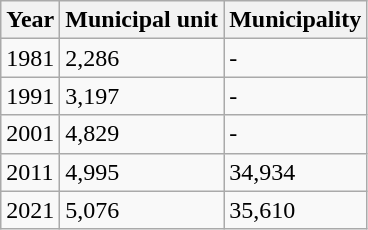<table class=wikitable>
<tr>
<th>Year</th>
<th>Municipal unit</th>
<th>Municipality</th>
</tr>
<tr>
<td>1981</td>
<td>2,286</td>
<td>-</td>
</tr>
<tr>
<td>1991</td>
<td>3,197</td>
<td>-</td>
</tr>
<tr>
<td>2001</td>
<td>4,829</td>
<td>-</td>
</tr>
<tr>
<td>2011</td>
<td>4,995</td>
<td>34,934</td>
</tr>
<tr>
<td>2021</td>
<td>5,076</td>
<td>35,610</td>
</tr>
</table>
